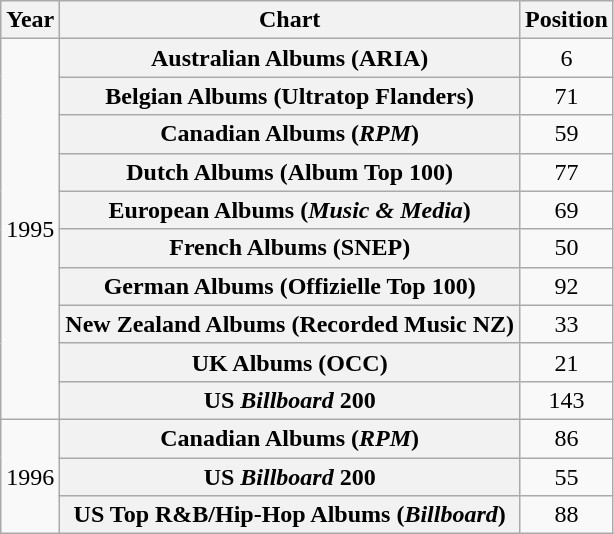<table class="wikitable sortable plainrowheaders" style="text-align:center;">
<tr>
<th scope="col" class="unsortable">Year</th>
<th scope="col">Chart</th>
<th scope="col">Position</th>
</tr>
<tr>
<td rowspan="10">1995</td>
<th scope="row">Australian Albums (ARIA)</th>
<td>6</td>
</tr>
<tr>
<th scope="row">Belgian Albums (Ultratop Flanders)</th>
<td>71</td>
</tr>
<tr>
<th scope="row">Canadian Albums (<em>RPM</em>)</th>
<td>59</td>
</tr>
<tr>
<th scope="row">Dutch Albums (Album Top 100)</th>
<td>77</td>
</tr>
<tr>
<th scope="row">European Albums (<em>Music & Media</em>)</th>
<td>69</td>
</tr>
<tr>
<th scope="row">French Albums (SNEP)</th>
<td>50</td>
</tr>
<tr>
<th scope="row">German Albums (Offizielle Top 100)</th>
<td>92</td>
</tr>
<tr>
<th scope="row">New Zealand Albums (Recorded Music NZ)</th>
<td>33</td>
</tr>
<tr>
<th scope="row">UK Albums (OCC)</th>
<td>21</td>
</tr>
<tr>
<th scope="row">US <em>Billboard</em> 200</th>
<td>143</td>
</tr>
<tr>
<td rowspan="3">1996</td>
<th scope="row">Canadian Albums (<em>RPM</em>)</th>
<td>86</td>
</tr>
<tr>
<th scope="row">US <em>Billboard</em> 200</th>
<td>55</td>
</tr>
<tr>
<th scope="row">US Top R&B/Hip-Hop Albums (<em>Billboard</em>)</th>
<td>88</td>
</tr>
</table>
